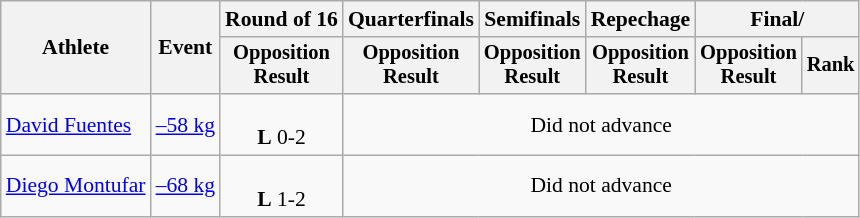<table class=wikitable style=font-size:90%;text-align:center>
<tr>
<th rowspan=2>Athlete</th>
<th rowspan=2>Event</th>
<th>Round of 16</th>
<th>Quarterfinals</th>
<th>Semifinals</th>
<th>Repechage</th>
<th colspan=2>Final/ </th>
</tr>
<tr style=font-size:95%>
<th>Opposition<br>Result</th>
<th>Opposition<br>Result</th>
<th>Opposition<br>Result</th>
<th>Opposition<br>Result</th>
<th>Opposition<br>Result</th>
<th>Rank</th>
</tr>
<tr align=center>
<td align=left><a href='#'>David Fuentes</a></td>
<td align=left><a href='#'>–58 kg</a></td>
<td><br> <strong>L</strong> 0-2</td>
<td colspan="5">Did not advance</td>
</tr>
<tr align=center>
<td align=left><a href='#'>Diego Montufar</a></td>
<td align=left><a href='#'>–68 kg</a></td>
<td><br><strong>L</strong> 1-2</td>
<td colspan="5">Did not advance</td>
</tr>
</table>
